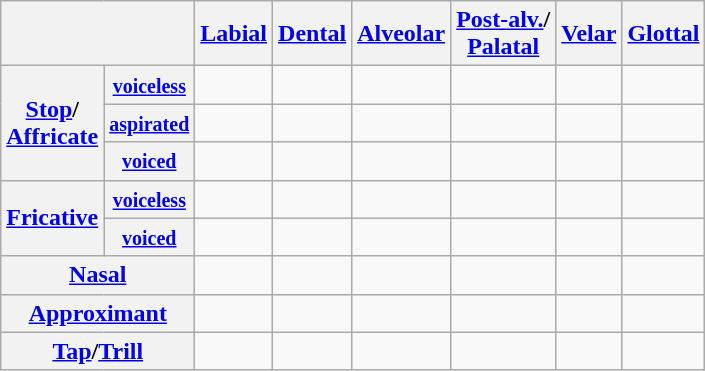<table class="wikitable" style="text-align:center">
<tr>
<th colspan="2"></th>
<th><a href='#'>Labial</a></th>
<th><a href='#'>Dental</a></th>
<th><a href='#'>Alveolar</a></th>
<th><a href='#'>Post-alv.</a>/<br><a href='#'>Palatal</a></th>
<th><a href='#'>Velar</a></th>
<th><a href='#'>Glottal</a></th>
</tr>
<tr>
<th rowspan="3"><a href='#'>Stop</a>/<br><a href='#'>Affricate</a></th>
<th><small><a href='#'>voiceless</a></small></th>
<td></td>
<td></td>
<td></td>
<td></td>
<td></td>
<td></td>
</tr>
<tr>
<th><small><a href='#'>aspirated</a></small></th>
<td></td>
<td></td>
<td></td>
<td></td>
<td></td>
<td></td>
</tr>
<tr>
<th><small><a href='#'>voiced</a></small></th>
<td></td>
<td></td>
<td></td>
<td></td>
<td></td>
<td></td>
</tr>
<tr>
<th rowspan="2"><a href='#'>Fricative</a></th>
<th><small><a href='#'>voiceless</a></small></th>
<td></td>
<td></td>
<td></td>
<td></td>
<td></td>
<td></td>
</tr>
<tr>
<th><small><a href='#'>voiced</a></small></th>
<td></td>
<td></td>
<td></td>
<td></td>
<td></td>
<td></td>
</tr>
<tr>
<th colspan="2"><a href='#'>Nasal</a></th>
<td></td>
<td></td>
<td></td>
<td></td>
<td></td>
<td></td>
</tr>
<tr>
<th colspan="2"><a href='#'>Approximant</a></th>
<td></td>
<td></td>
<td></td>
<td></td>
<td></td>
<td></td>
</tr>
<tr>
<th colspan="2"><a href='#'>Tap</a>/<a href='#'>Trill</a></th>
<td></td>
<td></td>
<td></td>
<td></td>
<td></td>
<td></td>
</tr>
</table>
